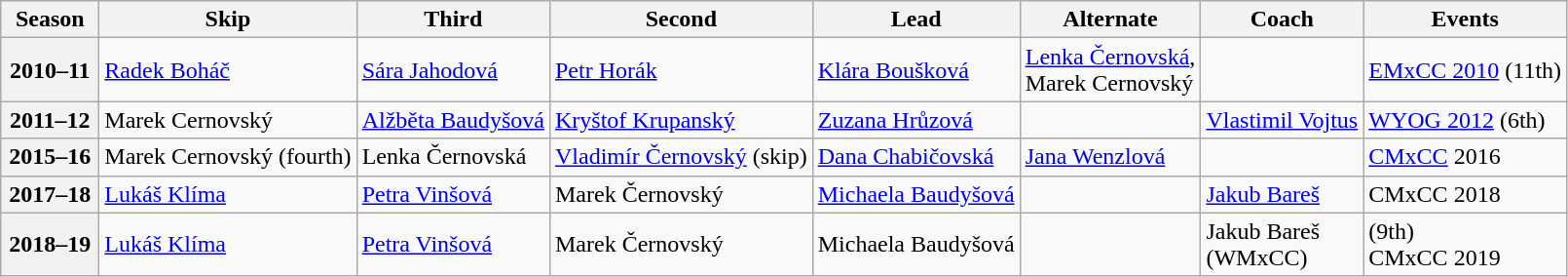<table class="wikitable">
<tr>
<th scope="col" width=60>Season</th>
<th scope="col">Skip</th>
<th scope="col">Third</th>
<th scope="col">Second</th>
<th scope="col">Lead</th>
<th scope="col">Alternate</th>
<th scope="col">Coach</th>
<th scope="col">Events</th>
</tr>
<tr>
<th scope="row">2010–11</th>
<td><a href='#'>Radek Boháč</a></td>
<td><a href='#'>Sára Jahodová</a></td>
<td><a href='#'>Petr Horák</a></td>
<td><a href='#'>Klára Boušková</a></td>
<td><a href='#'>Lenka Černovská</a>,<br>Marek Cernovský</td>
<td></td>
<td><a href='#'>EMxCC 2010</a> (11th)</td>
</tr>
<tr>
<th scope="row">2011–12</th>
<td>Marek Cernovský</td>
<td><a href='#'>Alžběta Baudyšová</a></td>
<td><a href='#'>Kryštof Krupanský</a></td>
<td><a href='#'>Zuzana Hrůzová</a></td>
<td></td>
<td><a href='#'>Vlastimil Vojtus</a></td>
<td><a href='#'>WYOG 2012</a> (6th)</td>
</tr>
<tr>
<th scope="row">2015–16</th>
<td>Marek Cernovský (fourth)</td>
<td>Lenka Černovská</td>
<td><a href='#'>Vladimír Černovský</a> (skip)</td>
<td><a href='#'>Dana Chabičovská</a></td>
<td><a href='#'>Jana Wenzlová</a></td>
<td></td>
<td><a href='#'>CMxCC</a> 2016 </td>
</tr>
<tr>
<th scope="row">2017–18</th>
<td><a href='#'>Lukáš Klíma</a></td>
<td><a href='#'>Petra Vinšová</a></td>
<td>Marek Černovský</td>
<td><a href='#'>Michaela Baudyšová</a></td>
<td></td>
<td><a href='#'>Jakub Bareš</a></td>
<td>CMxCC 2018 </td>
</tr>
<tr>
<th scope="row">2018–19</th>
<td><a href='#'>Lukáš Klíma</a></td>
<td><a href='#'>Petra Vinšová</a></td>
<td>Marek Černovský</td>
<td>Michaela Baudyšová</td>
<td></td>
<td>Jakub Bareš<br>(WMxCC)</td>
<td> (9th)<br>CMxCC 2019 </td>
</tr>
</table>
